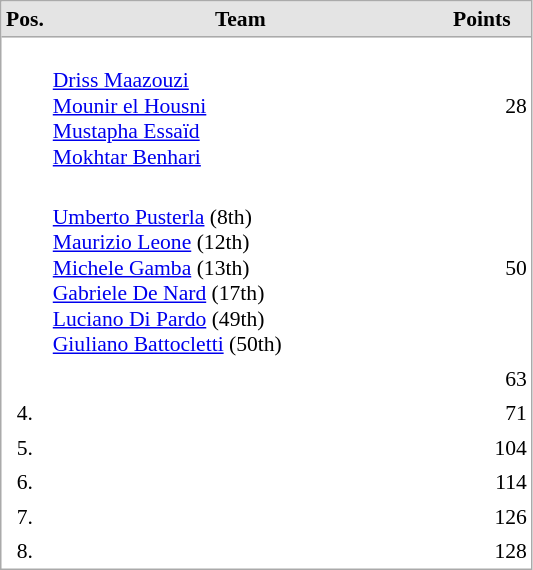<table cellspacing="0" cellpadding="3" style="border:1px solid #AAAAAA;font-size:90%">
<tr bgcolor="#E4E4E4">
<th style="border-bottom:1px solid #AAAAAA" width=10>Pos.</th>
<th style="border-bottom:1px solid #AAAAAA" width=250>Team</th>
<th style="border-bottom:1px solid #AAAAAA" width=60>Points</th>
</tr>
<tr align="center">
<td align="center" valign="top"></td>
<td align="left"> <br> <a href='#'>Driss Maazouzi</a> <br> <a href='#'>Mounir el Housni</a> <br> <a href='#'>Mustapha Essaïd</a> <br> <a href='#'>Mokhtar Benhari</a> <br></td>
<td align="right">28</td>
</tr>
<tr align="center">
<td align="center" valign="top"></td>
<td align="left"> <br> <a href='#'>Umberto Pusterla</a> (8th)<br> <a href='#'>Maurizio Leone</a> (12th)<br> <a href='#'>Michele Gamba</a> (13th)<br> <a href='#'>Gabriele De Nard</a> (17th)<br><a href='#'>Luciano Di Pardo</a> (49th)<br><a href='#'>Giuliano Battocletti</a> (50th)</td>
<td align="right">50</td>
</tr>
<tr align="center">
<td align="center" valign="top"></td>
<td align="left"></td>
<td align="right">63</td>
</tr>
<tr align="center">
<td align="center" valign="top">4.</td>
<td align="left"></td>
<td align="right">71</td>
</tr>
<tr align="center">
<td align="center" valign="top">5.</td>
<td align="left"></td>
<td align="right">104</td>
</tr>
<tr align="center">
<td align="center" valign="top">6.</td>
<td align="left"></td>
<td align="right">114</td>
</tr>
<tr align="center">
<td align="center" valign="top">7.</td>
<td align="left"></td>
<td align="right">126</td>
</tr>
<tr align="center">
<td align="center" valign="top">8.</td>
<td align="left"></td>
<td align="right">128</td>
</tr>
</table>
